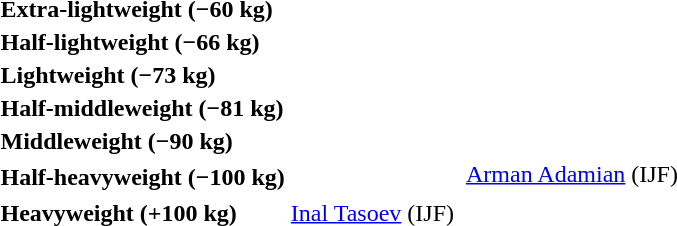<table>
<tr>
<th rowspan=2 style="text-align:left;">Extra-lightweight (−60 kg)</th>
<td rowspan=2></td>
<td rowspan=2></td>
<td></td>
</tr>
<tr>
<td></td>
</tr>
<tr>
<th rowspan=2 style="text-align:left;">Half-lightweight (−66 kg)</th>
<td rowspan=2></td>
<td rowspan=2></td>
<td></td>
</tr>
<tr>
<td></td>
</tr>
<tr>
<th rowspan=2 style="text-align:left;">Lightweight (−73 kg)</th>
<td rowspan=2></td>
<td rowspan=2></td>
<td></td>
</tr>
<tr>
<td></td>
</tr>
<tr>
<th rowspan=2 style="text-align:left;">Half-middleweight (−81 kg)</th>
<td rowspan=2></td>
<td rowspan=2></td>
<td></td>
</tr>
<tr>
<td></td>
</tr>
<tr>
<th rowspan=2 style="text-align:left;">Middleweight (−90 kg)</th>
<td rowspan=2></td>
<td rowspan=2></td>
<td></td>
</tr>
<tr>
<td></td>
</tr>
<tr>
<th rowspan=2 style="text-align:left;">Half-heavyweight (−100 kg)</th>
<td rowspan=2></td>
<td rowspan=2></td>
<td> <a href='#'>Arman Adamian</a> <span>(<abbr>IJF</abbr>)</span></td>
</tr>
<tr>
<td></td>
</tr>
<tr>
<th rowspan=2 style="text-align:left;">Heavyweight (+100 kg)</th>
<td rowspan=2> <a href='#'>Inal Tasoev</a> <span>(<abbr>IJF</abbr>)</span></td>
<td rowspan=2></td>
<td></td>
</tr>
<tr>
<td></td>
</tr>
</table>
